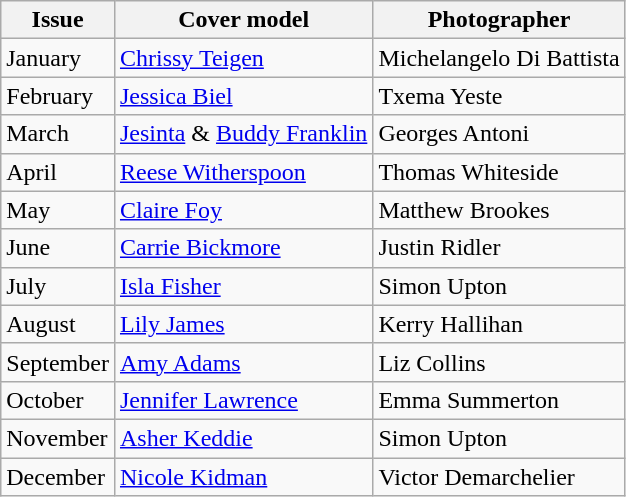<table class="sortable wikitable">
<tr>
<th>Issue</th>
<th>Cover model</th>
<th>Photographer</th>
</tr>
<tr>
<td>January</td>
<td><a href='#'>Chrissy Teigen</a></td>
<td>Michelangelo Di Battista</td>
</tr>
<tr>
<td>February</td>
<td><a href='#'>Jessica Biel</a></td>
<td>Txema Yeste</td>
</tr>
<tr>
<td>March</td>
<td><a href='#'>Jesinta</a> & <a href='#'>Buddy Franklin</a></td>
<td>Georges Antoni</td>
</tr>
<tr>
<td>April</td>
<td><a href='#'>Reese Witherspoon</a></td>
<td>Thomas Whiteside</td>
</tr>
<tr>
<td>May</td>
<td><a href='#'>Claire Foy</a></td>
<td>Matthew Brookes</td>
</tr>
<tr>
<td>June</td>
<td><a href='#'>Carrie Bickmore</a></td>
<td>Justin Ridler</td>
</tr>
<tr>
<td>July</td>
<td><a href='#'>Isla Fisher</a></td>
<td>Simon Upton</td>
</tr>
<tr>
<td>August</td>
<td><a href='#'>Lily James</a></td>
<td>Kerry Hallihan</td>
</tr>
<tr>
<td>September</td>
<td><a href='#'>Amy Adams</a></td>
<td>Liz Collins</td>
</tr>
<tr>
<td>October</td>
<td><a href='#'>Jennifer Lawrence</a></td>
<td>Emma Summerton</td>
</tr>
<tr>
<td>November</td>
<td><a href='#'>Asher Keddie</a></td>
<td>Simon Upton</td>
</tr>
<tr>
<td>December</td>
<td><a href='#'>Nicole Kidman</a></td>
<td>Victor Demarchelier</td>
</tr>
</table>
